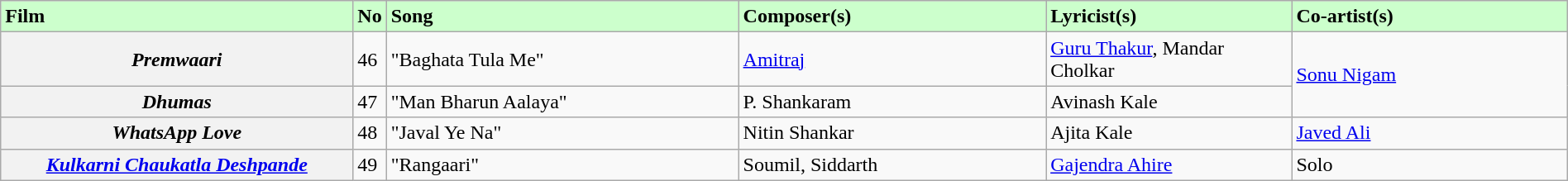<table class="wikitable plainrowheaders" width="100%" textcolor:#000;">
<tr style="background:#cfc; text-align:"center;">
<td scope="col" width="23%"><strong>Film</strong></td>
<td><strong>No</strong></td>
<td scope="col" width="23%"><strong>Song</strong></td>
<td scope="col" width="20%"><strong>Composer(s)</strong></td>
<td scope="col" width="16%"><strong>Lyricist(s)</strong></td>
<td scope="col" width="18%"><strong>Co-artist(s)</strong></td>
</tr>
<tr>
<th><em>Premwaari</em></th>
<td>46</td>
<td>"Baghata Tula Me"</td>
<td><a href='#'>Amitraj</a></td>
<td><a href='#'>Guru Thakur</a>, Mandar Cholkar</td>
<td rowspan="2"><a href='#'>Sonu Nigam</a></td>
</tr>
<tr>
<th><em>Dhumas</em></th>
<td>47</td>
<td>"Man Bharun Aalaya"</td>
<td>P. Shankaram</td>
<td>Avinash Kale</td>
</tr>
<tr>
<th><em>WhatsApp Love</em></th>
<td>48</td>
<td>"Javal Ye Na"</td>
<td>Nitin Shankar</td>
<td>Ajita Kale</td>
<td><a href='#'>Javed Ali</a></td>
</tr>
<tr>
<th><em><a href='#'>Kulkarni Chaukatla Deshpande</a></em></th>
<td>49</td>
<td>"Rangaari"</td>
<td>Soumil, Siddarth</td>
<td><a href='#'>Gajendra Ahire</a></td>
<td>Solo</td>
</tr>
</table>
